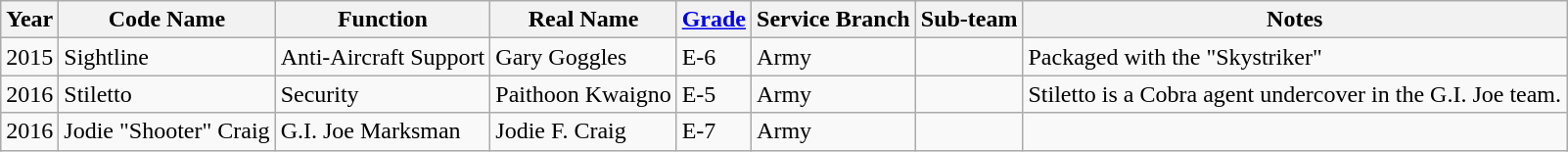<table class="wikitable sortable" align="left" style="margin:auto;">
<tr>
<th>Year</th>
<th>Code Name</th>
<th>Function</th>
<th>Real Name</th>
<th><a href='#'>Grade</a></th>
<th>Service Branch</th>
<th>Sub-team</th>
<th>Notes</th>
</tr>
<tr>
<td>2015</td>
<td>Sightline</td>
<td>Anti-Aircraft Support</td>
<td>Gary Goggles</td>
<td>E-6</td>
<td>Army</td>
<td></td>
<td>Packaged with the "Skystriker"</td>
</tr>
<tr>
<td>2016</td>
<td>Stiletto</td>
<td>Security</td>
<td>Paithoon Kwaigno</td>
<td>E-5</td>
<td>Army</td>
<td></td>
<td>Stiletto is a Cobra agent undercover in the G.I. Joe team.</td>
</tr>
<tr>
<td>2016</td>
<td>Jodie "Shooter" Craig</td>
<td>G.I. Joe Marksman</td>
<td>Jodie F. Craig</td>
<td>E-7</td>
<td>Army</td>
<td></td>
<td></td>
</tr>
</table>
